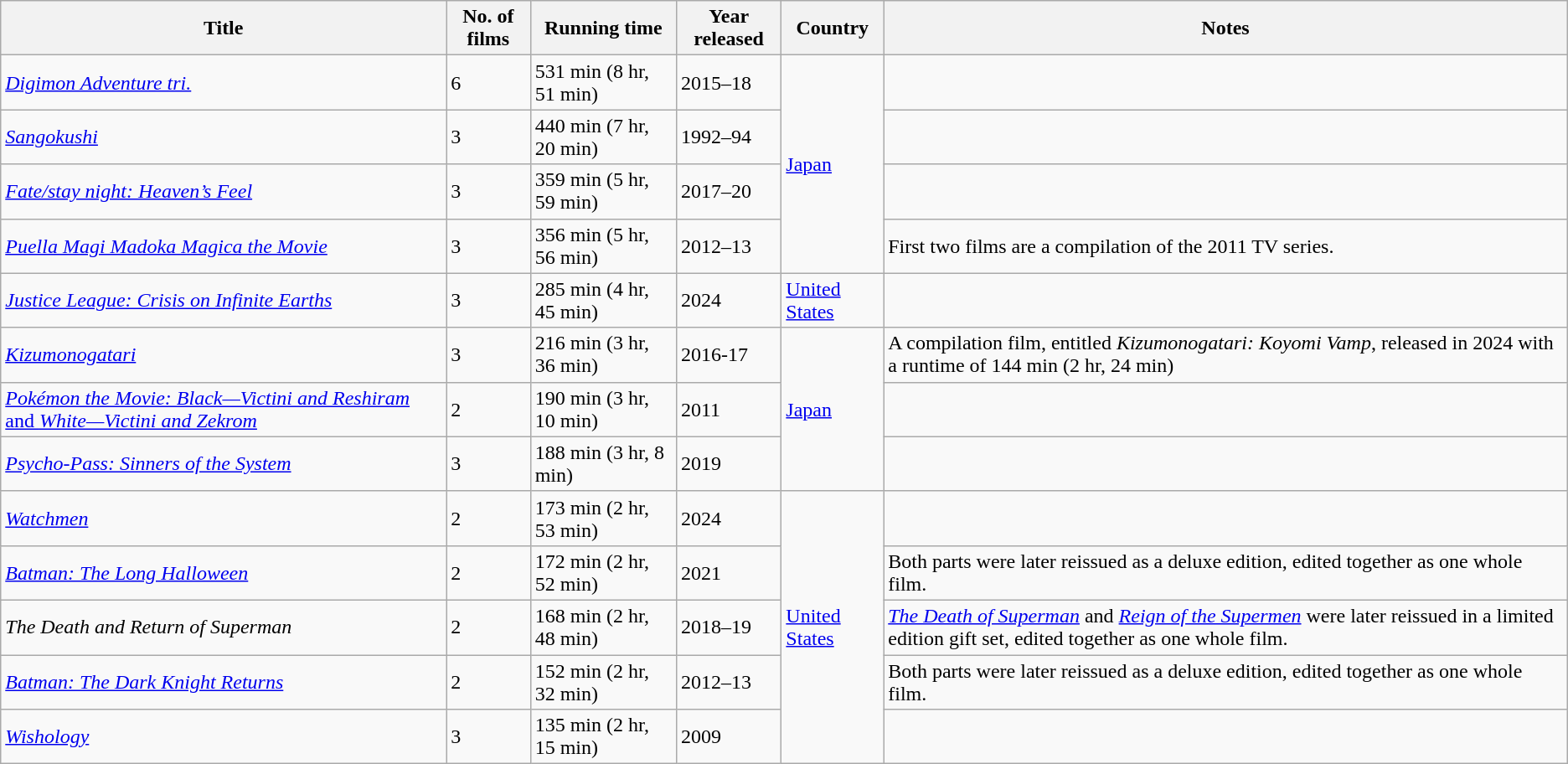<table class="wikitable sortable static-row-numbers static-row-header-hash">
<tr>
<th>Title</th>
<th>No. of films</th>
<th>Running time</th>
<th>Year released</th>
<th>Country</th>
<th>Notes</th>
</tr>
<tr>
<td><em><a href='#'>Digimon Adventure tri.</a></em></td>
<td>6</td>
<td>531 min (8 hr, 51 min)</td>
<td>2015–18</td>
<td rowspan="4"> <a href='#'>Japan</a></td>
<td></td>
</tr>
<tr>
<td><em><a href='#'>Sangokushi</a></em> </td>
<td>3</td>
<td>440 min (7 hr, 20 min)</td>
<td>1992–94</td>
<td></td>
</tr>
<tr>
<td><em><a href='#'>Fate/stay night: Heaven’s Feel</a></em></td>
<td>3</td>
<td>359 min (5 hr, 59 min)</td>
<td>2017–20</td>
<td></td>
</tr>
<tr>
<td><em><a href='#'>Puella Magi Madoka Magica the Movie</a></em></td>
<td>3</td>
<td>356 min (5 hr, 56 min)</td>
<td>2012–13</td>
<td>First two films are a compilation of the 2011 TV series.</td>
</tr>
<tr>
<td><em><a href='#'>Justice League: Crisis on Infinite Earths</a></em></td>
<td>3</td>
<td>285 min (4 hr, 45 min)</td>
<td>2024</td>
<td rowspan="1"> <a href='#'>United States</a></td>
<td></td>
</tr>
<tr>
<td><em><a href='#'>Kizumonogatari</a></em></td>
<td>3</td>
<td>216 min (3 hr, 36 min)</td>
<td>2016-17</td>
<td rowspan="3"> <a href='#'>Japan</a></td>
<td>A compilation film, entitled <em>Kizumonogatari: Koyomi Vamp</em>, released in 2024 with a runtime of 144 min (2 hr, 24 min)</td>
</tr>
<tr>
<td><a href='#'><em>Pokémon the Movie: Black—Victini and Reshiram</em> and <em>White—Victini and Zekrom</em></a></td>
<td>2</td>
<td>190 min (3 hr, 10 min)</td>
<td>2011</td>
<td></td>
</tr>
<tr>
<td><em><a href='#'>Psycho-Pass: Sinners of the System</a></em></td>
<td>3</td>
<td>188 min (3 hr, 8 min)</td>
<td>2019</td>
<td></td>
</tr>
<tr>
<td><em><a href='#'>Watchmen</a></em></td>
<td>2</td>
<td>173 min (2 hr, 53 min)</td>
<td>2024</td>
<td rowspan="5"> <a href='#'>United States</a></td>
<td></td>
</tr>
<tr>
<td><em><a href='#'>Batman: The Long Halloween</a></em></td>
<td>2</td>
<td>172 min (2 hr, 52 min)</td>
<td>2021</td>
<td>Both parts were later reissued as a deluxe edition, edited together as one whole film.</td>
</tr>
<tr>
<td><em>The Death and Return of Superman</em></td>
<td>2</td>
<td>168 min (2 hr, 48 min)</td>
<td>2018–19</td>
<td><em><a href='#'>The Death of Superman</a></em> and <em><a href='#'>Reign of the Supermen</a></em> were later reissued in a limited edition gift set, edited together as one whole film.</td>
</tr>
<tr>
<td><em><a href='#'>Batman: The Dark Knight Returns</a></em></td>
<td>2</td>
<td>152 min (2 hr, 32 min)</td>
<td>2012–13</td>
<td>Both parts were later reissued as a deluxe edition, edited together as one whole film.</td>
</tr>
<tr>
<td><em><a href='#'>Wishology</a></em></td>
<td>3</td>
<td>135 min (2 hr, 15 min)</td>
<td>2009</td>
<td></td>
</tr>
</table>
